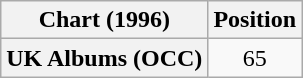<table class="wikitable plainrowheaders">
<tr>
<th>Chart (1996)</th>
<th>Position</th>
</tr>
<tr>
<th scope="row">UK Albums (OCC)</th>
<td align="center">65</td>
</tr>
</table>
